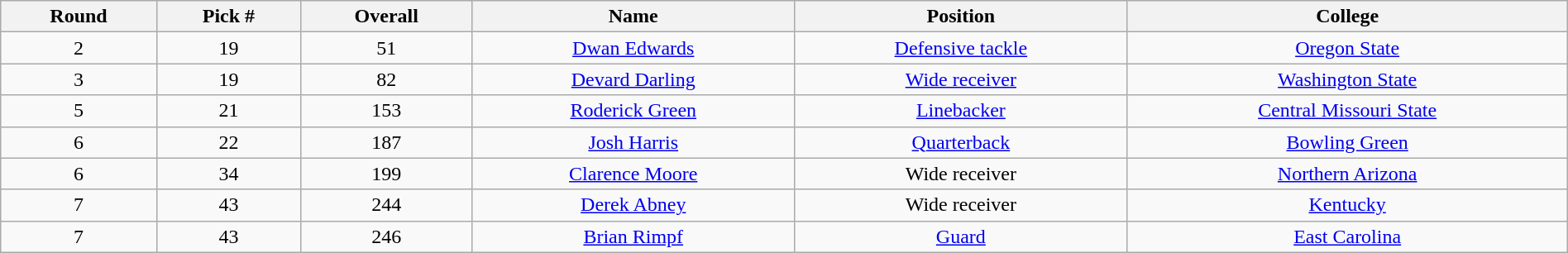<table class="wikitable sortable sortable" style="width: 100%; text-align:center">
<tr>
<th>Round</th>
<th>Pick #</th>
<th>Overall</th>
<th>Name</th>
<th>Position</th>
<th>College</th>
</tr>
<tr>
<td>2</td>
<td>19</td>
<td>51</td>
<td><a href='#'>Dwan Edwards</a></td>
<td><a href='#'>Defensive tackle</a></td>
<td><a href='#'>Oregon State</a></td>
</tr>
<tr>
<td>3</td>
<td>19</td>
<td>82</td>
<td><a href='#'>Devard Darling</a></td>
<td><a href='#'>Wide receiver</a></td>
<td><a href='#'>Washington State</a></td>
</tr>
<tr>
<td>5</td>
<td>21</td>
<td>153</td>
<td><a href='#'>Roderick Green</a></td>
<td><a href='#'>Linebacker</a></td>
<td><a href='#'>Central Missouri State</a></td>
</tr>
<tr>
<td>6</td>
<td>22</td>
<td>187</td>
<td><a href='#'>Josh Harris</a></td>
<td><a href='#'>Quarterback</a></td>
<td><a href='#'>Bowling Green</a></td>
</tr>
<tr>
<td>6</td>
<td>34</td>
<td>199</td>
<td><a href='#'>Clarence Moore</a></td>
<td>Wide receiver</td>
<td><a href='#'>Northern Arizona</a></td>
</tr>
<tr>
<td>7</td>
<td>43</td>
<td>244</td>
<td><a href='#'>Derek Abney</a></td>
<td>Wide receiver</td>
<td><a href='#'>Kentucky</a></td>
</tr>
<tr>
<td>7</td>
<td>43</td>
<td>246</td>
<td><a href='#'>Brian Rimpf</a></td>
<td><a href='#'>Guard</a></td>
<td><a href='#'>East Carolina</a></td>
</tr>
</table>
